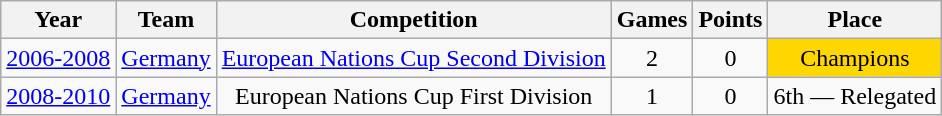<table class="wikitable">
<tr>
<th>Year</th>
<th>Team</th>
<th>Competition</th>
<th>Games</th>
<th>Points</th>
<th>Place</th>
</tr>
<tr align="center">
<td><a href='#'>2006-2008</a></td>
<td><a href='#'>Germany</a></td>
<td><a href='#'>European Nations Cup Second Division</a></td>
<td>2</td>
<td>0</td>
<td bgcolor="#FFD700">Champions</td>
</tr>
<tr align="center">
<td><a href='#'>2008-2010</a></td>
<td><a href='#'>Germany</a></td>
<td>European Nations Cup First Division</td>
<td>1</td>
<td>0</td>
<td>6th — Relegated</td>
</tr>
</table>
